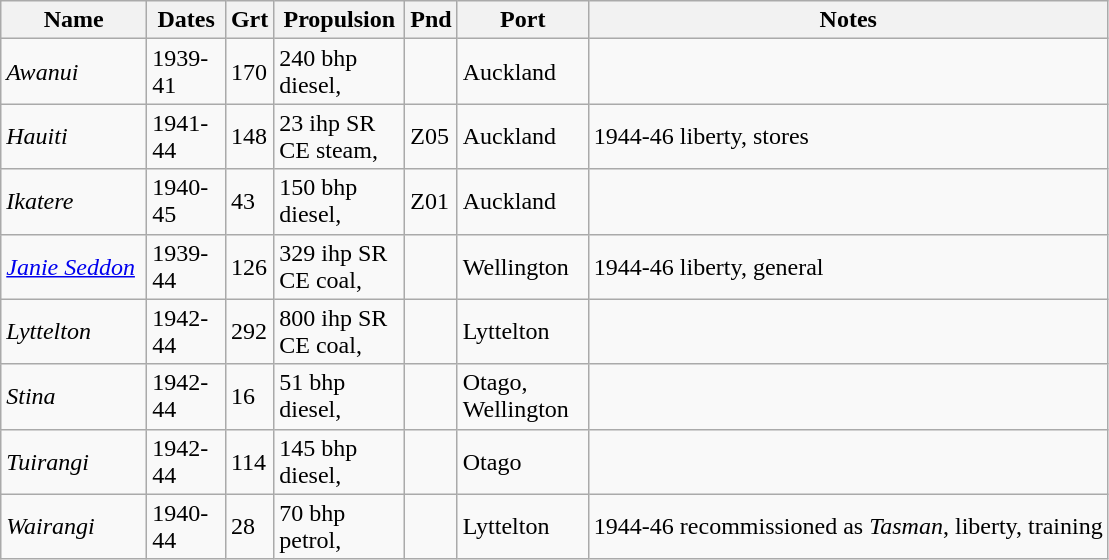<table class="wikitable">
<tr>
<th width=90>Name</th>
<th width=45>Dates</th>
<th width=20>Grt</th>
<th width=80>Propulsion</th>
<th>Pnd</th>
<th width="80">Port</th>
<th>Notes</th>
</tr>
<tr>
<td><em>Awanui</em></td>
<td>1939-41</td>
<td>170</td>
<td>240 bhp diesel, </td>
<td></td>
<td>Auckland</td>
<td></td>
</tr>
<tr>
<td><em>Hauiti</em></td>
<td>1941-44</td>
<td>148</td>
<td>23 ihp SR CE steam, </td>
<td>Z05</td>
<td>Auckland</td>
<td>1944-46 liberty, stores</td>
</tr>
<tr>
<td><em>Ikatere</em></td>
<td>1940-45</td>
<td>43</td>
<td>150 bhp diesel, </td>
<td>Z01</td>
<td>Auckland</td>
<td></td>
</tr>
<tr>
<td><a href='#'><em>Janie Seddon</em></a></td>
<td>1939-44</td>
<td>126</td>
<td>329 ihp SR CE coal, </td>
<td></td>
<td>Wellington</td>
<td>1944-46 liberty, general</td>
</tr>
<tr>
<td><em>Lyttelton</em></td>
<td>1942-44</td>
<td>292</td>
<td>800 ihp SR CE coal, </td>
<td></td>
<td>Lyttelton</td>
<td></td>
</tr>
<tr>
<td><em>Stina</em></td>
<td>1942-44</td>
<td>16</td>
<td>51 bhp diesel, </td>
<td></td>
<td>Otago, Wellington</td>
</tr>
<tr>
<td><em>Tuirangi</em></td>
<td>1942-44</td>
<td>114</td>
<td>145 bhp diesel, </td>
<td></td>
<td>Otago</td>
<td></td>
</tr>
<tr>
<td><em>Wairangi</em></td>
<td>1940-44</td>
<td>28</td>
<td>70 bhp petrol, </td>
<td></td>
<td>Lyttelton</td>
<td>1944-46 recommissioned as <em>Tasman</em>, liberty, training</td>
</tr>
</table>
